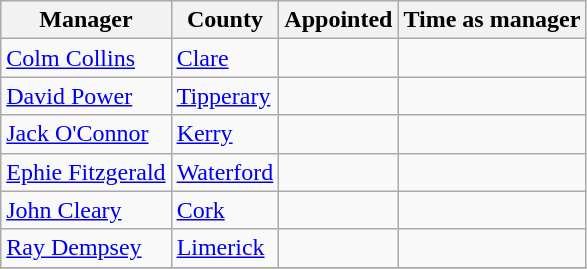<table class="wikitable sortable">
<tr>
<th>Manager</th>
<th>County</th>
<th>Appointed</th>
<th>Time as manager</th>
</tr>
<tr>
<td> <a href='#'>Colm Collins</a></td>
<td><a href='#'>Clare</a></td>
<td></td>
<td></td>
</tr>
<tr>
<td> <a href='#'>David Power</a></td>
<td><a href='#'>Tipperary</a></td>
<td></td>
<td></td>
</tr>
<tr>
<td> <a href='#'>Jack O'Connor</a></td>
<td><a href='#'>Kerry</a></td>
<td></td>
<td></td>
</tr>
<tr>
<td> <a href='#'>Ephie Fitzgerald</a></td>
<td><a href='#'>Waterford</a></td>
<td></td>
<td></td>
</tr>
<tr>
<td> <a href='#'>John Cleary</a></td>
<td><a href='#'>Cork</a></td>
<td></td>
<td></td>
</tr>
<tr>
<td> <a href='#'>Ray Dempsey</a></td>
<td><a href='#'>Limerick</a></td>
<td></td>
<td></td>
</tr>
<tr>
</tr>
</table>
